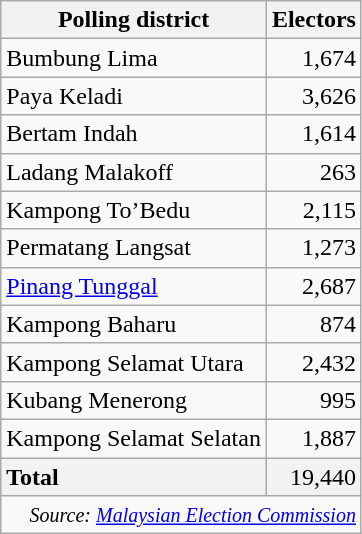<table class="wikitable sortable">
<tr>
<th>Polling district</th>
<th>Electors</th>
</tr>
<tr>
<td>Bumbung Lima</td>
<td align="right">1,674</td>
</tr>
<tr>
<td>Paya Keladi</td>
<td align="right">3,626</td>
</tr>
<tr>
<td>Bertam Indah</td>
<td align="right">1,614</td>
</tr>
<tr>
<td>Ladang Malakoff</td>
<td align="right">263</td>
</tr>
<tr>
<td>Kampong To’Bedu</td>
<td align="right">2,115</td>
</tr>
<tr>
<td>Permatang Langsat</td>
<td align="right">1,273</td>
</tr>
<tr>
<td><a href='#'>Pinang Tunggal</a></td>
<td align="right">2,687</td>
</tr>
<tr>
<td>Kampong Baharu</td>
<td align="right">874</td>
</tr>
<tr>
<td>Kampong Selamat Utara</td>
<td align="right">2,432</td>
</tr>
<tr>
<td>Kubang Menerong</td>
<td align="right">995</td>
</tr>
<tr>
<td>Kampong Selamat Selatan</td>
<td align="right">1,887</td>
</tr>
<tr>
<td style="background: #f2f2f2"><strong>Total</strong></td>
<td style="background: #f2f2f2" align="right">19,440</td>
</tr>
<tr>
<td colspan="2"  align="right"><small><em>Source: <a href='#'>Malaysian Election Commission</a></em></small></td>
</tr>
</table>
